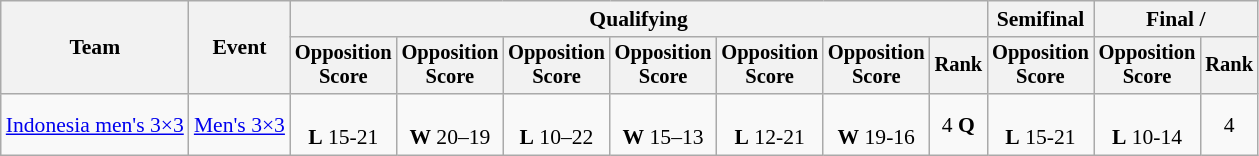<table class="wikitable" style="font-size:90%">
<tr>
<th rowspan=2>Team</th>
<th rowspan=2>Event</th>
<th colspan=7>Qualifying</th>
<th>Semifinal</th>
<th colspan=2>Final / </th>
</tr>
<tr style="font-size:95%">
<th>Opposition<br>Score</th>
<th>Opposition<br>Score</th>
<th>Opposition<br>Score</th>
<th>Opposition<br>Score</th>
<th>Opposition<br>Score</th>
<th>Opposition<br>Score</th>
<th>Rank</th>
<th>Opposition<br>Score</th>
<th>Opposition<br>Score</th>
<th>Rank</th>
</tr>
<tr align=center>
<td align=left><a href='#'>Indonesia men's 3×3</a></td>
<td align=left><a href='#'>Men's 3×3</a></td>
<td><br><strong>L</strong> 15-21</td>
<td><br><strong>W</strong> 20–19</td>
<td><br><strong>L</strong> 10–22</td>
<td><br><strong>W</strong> 15–13</td>
<td><br><strong>L</strong> 12-21</td>
<td><br><strong>W</strong> 19-16</td>
<td>4 <strong>Q</strong></td>
<td><br><strong>L</strong> 15-21</td>
<td><br><strong>L</strong> 10-14</td>
<td>4</td>
</tr>
</table>
